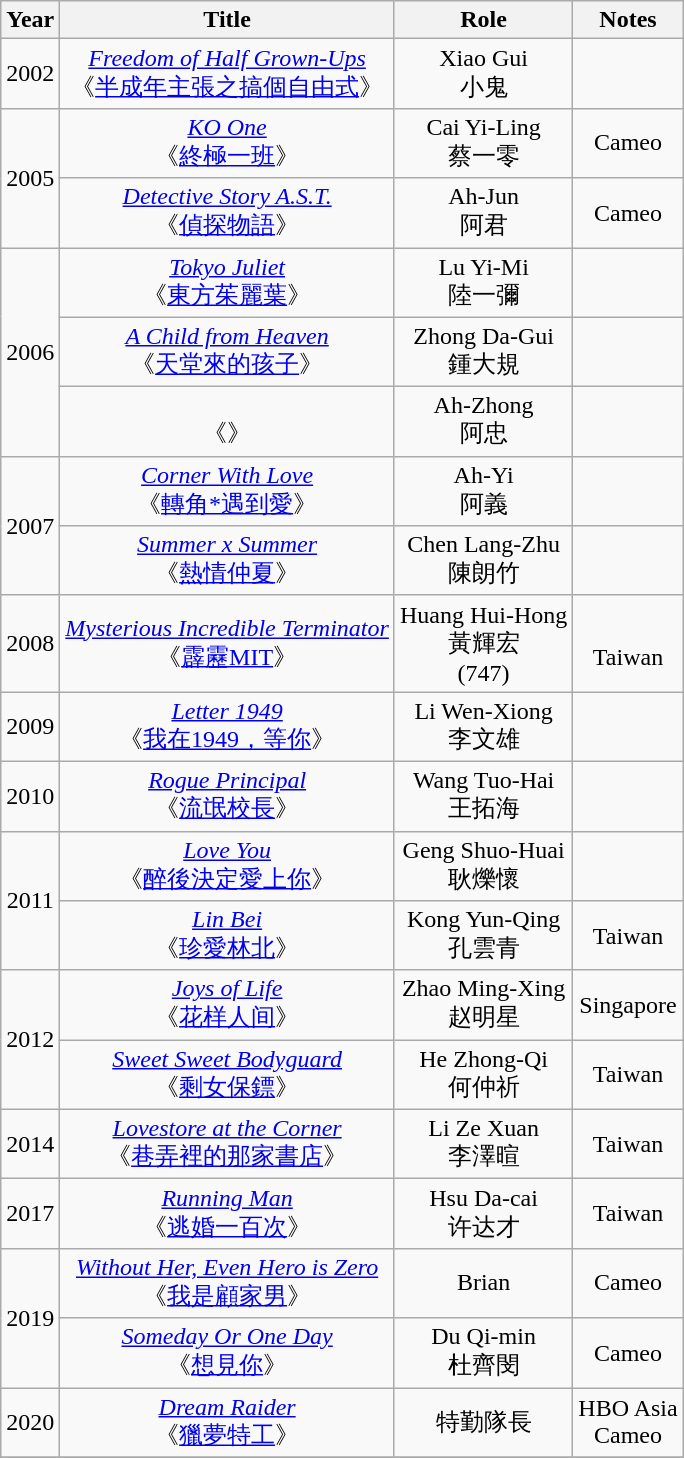<table class="wikitable sortable"  style="text-align:center;">
<tr>
<th>Year</th>
<th>Title</th>
<th>Role</th>
<th class="unsortable">Notes</th>
</tr>
<tr>
<td>2002</td>
<td><em><a href='#'>Freedom of Half Grown-Ups</a></em><br>《<a href='#'>半成年主張之搞個自由式</a>》</td>
<td>Xiao Gui<br>小鬼</td>
<td></td>
</tr>
<tr>
<td rowspan="2">2005</td>
<td><em><a href='#'>KO One</a></em><br>《<a href='#'>終極一班</a>》</td>
<td>Cai Yi-Ling<br>蔡一零</td>
<td>Cameo</td>
</tr>
<tr>
<td><em><a href='#'>Detective Story A.S.T.</a></em><br>《<a href='#'>偵探物語</a>》</td>
<td>Ah-Jun<br>阿君</td>
<td>Cameo</td>
</tr>
<tr>
<td rowspan="3">2006</td>
<td><em><a href='#'>Tokyo Juliet</a></em><br>《<a href='#'>東方茱麗葉</a>》</td>
<td>Lu Yi-Mi<br>陸一彌</td>
<td></td>
</tr>
<tr>
<td><em><a href='#'>A Child from Heaven</a></em><br>《<a href='#'>天堂來的孩子</a>》</td>
<td>Zhong Da-Gui<br>鍾大規</td>
<td></td>
</tr>
<tr>
<td><em></em><br>《》</td>
<td>Ah-Zhong<br>阿忠</td>
<td></td>
</tr>
<tr>
<td rowspan="2">2007</td>
<td><em><a href='#'>Corner With Love</a></em><br>《<a href='#'>轉角*遇到愛</a>》</td>
<td>Ah-Yi<br>阿義</td>
<td></td>
</tr>
<tr>
<td><em><a href='#'>Summer x Summer</a></em><br>《<a href='#'>熱情仲夏</a>》</td>
<td>Chen Lang-Zhu<br>陳朗竹</td>
<td></td>
</tr>
<tr>
<td>2008</td>
<td><em><a href='#'>Mysterious Incredible Terminator</a></em><br>《<a href='#'>霹靂MIT</a>》</td>
<td>Huang Hui-Hong<br>黃輝宏<br>(747)</td>
<td><br>Taiwan</td>
</tr>
<tr>
<td>2009</td>
<td><em><a href='#'>Letter 1949</a></em><br>《<a href='#'>我在1949，等你</a>》</td>
<td>Li Wen-Xiong<br>李文雄</td>
<td></td>
</tr>
<tr>
<td>2010</td>
<td><em><a href='#'>Rogue Principal</a></em><br>《<a href='#'>流氓校長</a>》</td>
<td>Wang Tuo-Hai<br>王拓海</td>
<td></td>
</tr>
<tr>
<td rowspan="2">2011</td>
<td><em><a href='#'>Love You</a></em><br>《<a href='#'>醉後決定愛上你</a>》</td>
<td>Geng Shuo-Huai<br>耿爍懷</td>
<td></td>
</tr>
<tr>
<td><em><a href='#'>Lin Bei</a></em><br>《<a href='#'>珍愛林北</a>》</td>
<td>Kong Yun-Qing<br>孔雲青</td>
<td>Taiwan</td>
</tr>
<tr>
<td rowspan="2">2012</td>
<td><em><a href='#'>Joys of Life</a></em><br>《<a href='#'>花样人间</a>》</td>
<td>Zhao Ming-Xing<br>赵明星</td>
<td>Singapore</td>
</tr>
<tr>
<td><em><a href='#'>Sweet Sweet Bodyguard</a></em><br>《<a href='#'>剩女保鏢</a>》</td>
<td>He Zhong-Qi<br>何仲祈</td>
<td>Taiwan</td>
</tr>
<tr>
<td>2014</td>
<td><em><a href='#'>Lovestore at the Corner</a></em><br>《<a href='#'>巷弄裡的那家書店</a>》</td>
<td>Li Ze Xuan<br>李澤暄</td>
<td>Taiwan</td>
</tr>
<tr>
<td>2017</td>
<td><em><a href='#'>Running Man</a></em><br>《<a href='#'>逃婚一百次</a>》</td>
<td>Hsu Da-cai<br>许达才</td>
<td>Taiwan</td>
</tr>
<tr>
<td rowspan="2">2019</td>
<td><em><a href='#'>Without Her, Even Hero is Zero</a></em><br>《<a href='#'>我是顧家男</a>》</td>
<td>Brian</td>
<td>Cameo</td>
</tr>
<tr>
<td><em><a href='#'>Someday Or One Day</a></em><br>《<a href='#'>想見你</a>》</td>
<td>Du Qi-min<br>杜齊閔</td>
<td>Cameo</td>
</tr>
<tr>
<td>2020</td>
<td><em><a href='#'>Dream Raider</a></em><br>《<a href='#'>獵夢特工</a>》</td>
<td>特勤隊長</td>
<td>HBO Asia<br>Cameo</td>
</tr>
<tr>
</tr>
</table>
